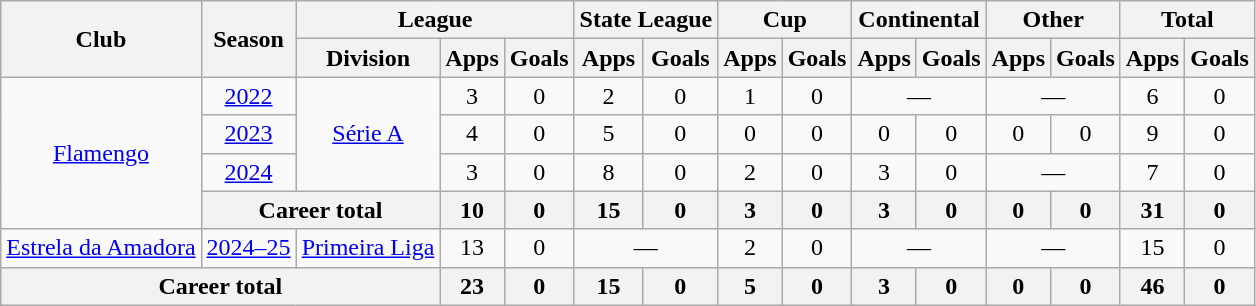<table class="wikitable" style="text-align:center">
<tr>
<th rowspan="2">Club</th>
<th rowspan="2">Season</th>
<th colspan="3">League</th>
<th colspan="2">State League</th>
<th colspan="2">Cup</th>
<th colspan="2">Continental</th>
<th colspan="2">Other</th>
<th colspan="2">Total</th>
</tr>
<tr>
<th>Division</th>
<th>Apps</th>
<th>Goals</th>
<th>Apps</th>
<th>Goals</th>
<th>Apps</th>
<th>Goals</th>
<th>Apps</th>
<th>Goals</th>
<th>Apps</th>
<th>Goals</th>
<th>Apps</th>
<th>Goals</th>
</tr>
<tr>
<td rowspan="4"><a href='#'>Flamengo</a></td>
<td><a href='#'>2022</a></td>
<td rowspan="3"><a href='#'>Série A</a></td>
<td>3</td>
<td>0</td>
<td>2</td>
<td>0</td>
<td>1</td>
<td>0</td>
<td colspan="2">—</td>
<td colspan="2">—</td>
<td>6</td>
<td>0</td>
</tr>
<tr>
<td><a href='#'>2023</a></td>
<td>4</td>
<td>0</td>
<td>5</td>
<td>0</td>
<td>0</td>
<td>0</td>
<td>0</td>
<td>0</td>
<td>0</td>
<td>0</td>
<td>9</td>
<td>0</td>
</tr>
<tr>
<td><a href='#'>2024</a></td>
<td>3</td>
<td>0</td>
<td>8</td>
<td>0</td>
<td>2</td>
<td>0</td>
<td>3</td>
<td>0</td>
<td colspan="2">—</td>
<td>7</td>
<td>0</td>
</tr>
<tr>
<th colspan="2">Career total</th>
<th>10</th>
<th>0</th>
<th>15</th>
<th>0</th>
<th>3</th>
<th>0</th>
<th>3</th>
<th>0</th>
<th>0</th>
<th>0</th>
<th>31</th>
<th>0</th>
</tr>
<tr>
<td rowspan="1"><a href='#'>Estrela da Amadora</a></td>
<td><a href='#'>2024–25</a></td>
<td rowspan="1"><a href='#'>Primeira Liga</a></td>
<td>13</td>
<td>0</td>
<td colspan="2">—</td>
<td>2</td>
<td>0</td>
<td colspan="2">—</td>
<td colspan="2">—</td>
<td>15</td>
<td>0</td>
</tr>
<tr>
<th colspan="3">Career total</th>
<th>23</th>
<th>0</th>
<th>15</th>
<th>0</th>
<th>5</th>
<th>0</th>
<th>3</th>
<th>0</th>
<th>0</th>
<th>0</th>
<th>46</th>
<th>0</th>
</tr>
</table>
